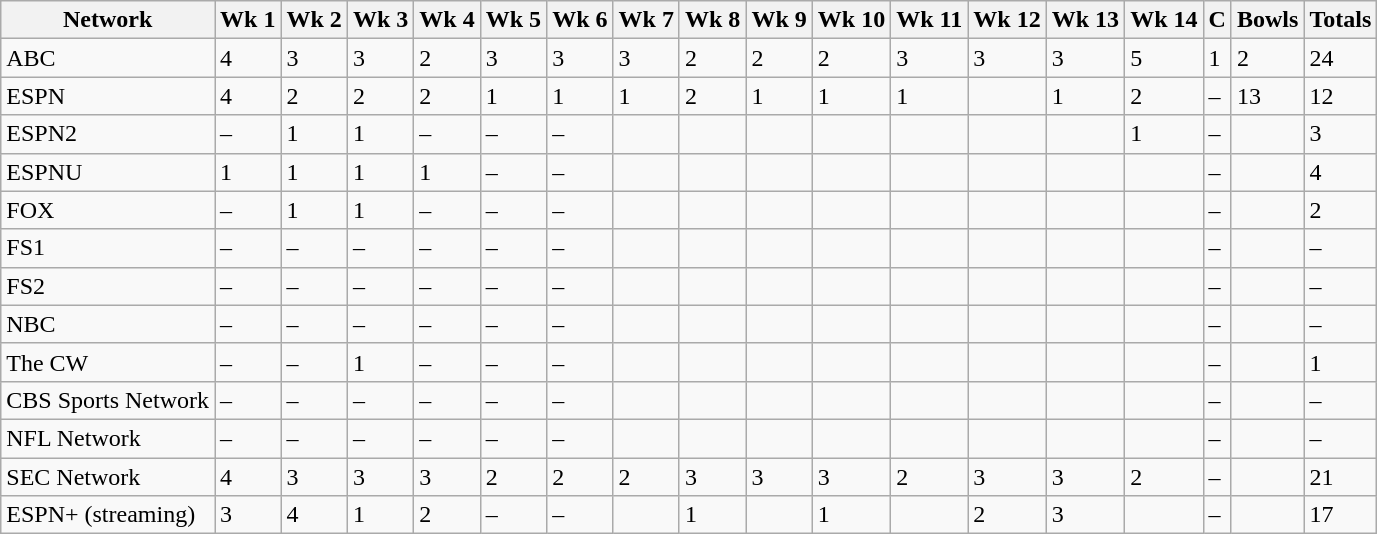<table class="wikitable">
<tr>
<th>Network</th>
<th>Wk 1</th>
<th>Wk 2</th>
<th>Wk 3</th>
<th>Wk 4</th>
<th>Wk 5</th>
<th>Wk 6</th>
<th>Wk 7</th>
<th>Wk 8</th>
<th>Wk 9</th>
<th>Wk 10</th>
<th>Wk 11</th>
<th>Wk 12</th>
<th>Wk 13</th>
<th>Wk 14</th>
<th>C</th>
<th>Bowls</th>
<th>Totals</th>
</tr>
<tr>
<td>ABC</td>
<td>4</td>
<td>3</td>
<td>3</td>
<td>2</td>
<td>3</td>
<td>3</td>
<td>3</td>
<td>2</td>
<td>2</td>
<td>2</td>
<td>3</td>
<td>3</td>
<td>3</td>
<td>5</td>
<td>1</td>
<td>2</td>
<td>24</td>
</tr>
<tr>
<td>ESPN</td>
<td>4</td>
<td>2</td>
<td>2</td>
<td>2</td>
<td>1</td>
<td>1</td>
<td>1</td>
<td>2</td>
<td>1</td>
<td>1</td>
<td>1</td>
<td></td>
<td>1</td>
<td>2</td>
<td>–</td>
<td>13</td>
<td>12</td>
</tr>
<tr>
<td>ESPN2</td>
<td>–</td>
<td>1</td>
<td>1</td>
<td>–</td>
<td>–</td>
<td>–</td>
<td></td>
<td></td>
<td></td>
<td></td>
<td></td>
<td></td>
<td></td>
<td>1</td>
<td>–</td>
<td></td>
<td>3</td>
</tr>
<tr>
<td>ESPNU</td>
<td>1</td>
<td>1</td>
<td>1</td>
<td>1</td>
<td>–</td>
<td>–</td>
<td></td>
<td></td>
<td></td>
<td></td>
<td></td>
<td></td>
<td></td>
<td></td>
<td>–</td>
<td></td>
<td>4</td>
</tr>
<tr>
<td>FOX</td>
<td>–</td>
<td>1</td>
<td>1</td>
<td>–</td>
<td>–</td>
<td>–</td>
<td></td>
<td></td>
<td></td>
<td></td>
<td></td>
<td></td>
<td></td>
<td></td>
<td>–</td>
<td></td>
<td>2</td>
</tr>
<tr>
<td>FS1</td>
<td>–</td>
<td>–</td>
<td>–</td>
<td>–</td>
<td>–</td>
<td>–</td>
<td></td>
<td></td>
<td></td>
<td></td>
<td></td>
<td></td>
<td></td>
<td></td>
<td>–</td>
<td></td>
<td>–</td>
</tr>
<tr>
<td>FS2</td>
<td>–</td>
<td>–</td>
<td>–</td>
<td>–</td>
<td>–</td>
<td>–</td>
<td></td>
<td></td>
<td></td>
<td></td>
<td></td>
<td></td>
<td></td>
<td></td>
<td>–</td>
<td></td>
<td>–</td>
</tr>
<tr>
<td>NBC</td>
<td>–</td>
<td>–</td>
<td>–</td>
<td>–</td>
<td>–</td>
<td>–</td>
<td></td>
<td></td>
<td></td>
<td></td>
<td></td>
<td></td>
<td></td>
<td></td>
<td>–</td>
<td></td>
<td>–</td>
</tr>
<tr>
<td>The CW</td>
<td>–</td>
<td>–</td>
<td>1</td>
<td>–</td>
<td>–</td>
<td>–</td>
<td></td>
<td></td>
<td></td>
<td></td>
<td></td>
<td></td>
<td></td>
<td></td>
<td>–</td>
<td></td>
<td>1</td>
</tr>
<tr>
<td>CBS Sports Network</td>
<td>–</td>
<td>–</td>
<td>–</td>
<td>–</td>
<td>–</td>
<td>–</td>
<td></td>
<td></td>
<td></td>
<td></td>
<td></td>
<td></td>
<td></td>
<td></td>
<td>–</td>
<td></td>
<td>–</td>
</tr>
<tr>
<td>NFL Network</td>
<td>–</td>
<td>–</td>
<td>–</td>
<td>–</td>
<td>–</td>
<td>–</td>
<td></td>
<td></td>
<td></td>
<td></td>
<td></td>
<td></td>
<td></td>
<td></td>
<td>–</td>
<td></td>
<td>–</td>
</tr>
<tr>
<td>SEC Network</td>
<td>4</td>
<td>3</td>
<td>3</td>
<td>3</td>
<td>2</td>
<td>2</td>
<td>2</td>
<td>3</td>
<td>3</td>
<td>3</td>
<td>2</td>
<td>3</td>
<td>3</td>
<td>2</td>
<td>–</td>
<td></td>
<td>21</td>
</tr>
<tr>
<td>ESPN+ (streaming)</td>
<td>3</td>
<td>4</td>
<td>1</td>
<td>2</td>
<td>–</td>
<td>–</td>
<td></td>
<td>1</td>
<td></td>
<td>1</td>
<td></td>
<td>2</td>
<td>3</td>
<td></td>
<td>–</td>
<td></td>
<td>17</td>
</tr>
</table>
